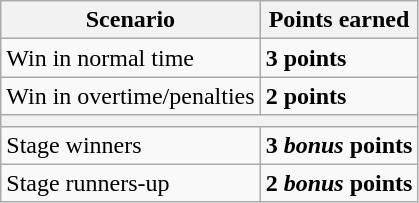<table class="wikitable">
<tr>
<th>Scenario</th>
<th>Points earned</th>
</tr>
<tr>
<td>Win in normal time</td>
<td><strong>3 points</strong></td>
</tr>
<tr>
<td>Win in overtime/penalties</td>
<td><strong>2 points</strong></td>
</tr>
<tr>
<th colspan=2></th>
</tr>
<tr>
<td>Stage winners</td>
<td><strong>3 <em>bonus</em> points</strong></td>
</tr>
<tr>
<td>Stage runners-up</td>
<td><strong>2 <em>bonus</em> points</strong></td>
</tr>
</table>
